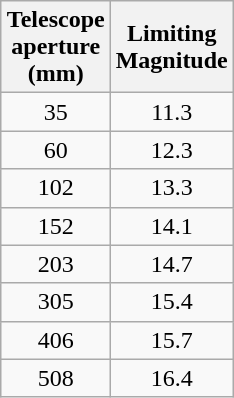<table class="wikitable" style="float: right; margin-left: 0.5em; text-align: center;">
<tr>
<th>Telescope<br>aperture<br>(mm)</th>
<th>Limiting<br>Magnitude</th>
</tr>
<tr>
<td>35</td>
<td>11.3</td>
</tr>
<tr>
<td>60</td>
<td>12.3</td>
</tr>
<tr>
<td>102</td>
<td>13.3</td>
</tr>
<tr>
<td>152</td>
<td>14.1</td>
</tr>
<tr>
<td>203</td>
<td>14.7</td>
</tr>
<tr>
<td>305</td>
<td>15.4</td>
</tr>
<tr>
<td>406</td>
<td>15.7</td>
</tr>
<tr>
<td>508</td>
<td>16.4</td>
</tr>
</table>
